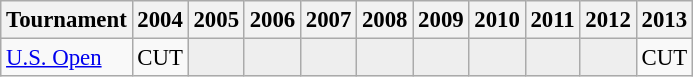<table class="wikitable" style="font-size:95%;text-align:center;">
<tr>
<th>Tournament</th>
<th>2004</th>
<th>2005</th>
<th>2006</th>
<th>2007</th>
<th>2008</th>
<th>2009</th>
<th>2010</th>
<th>2011</th>
<th>2012</th>
<th>2013</th>
</tr>
<tr>
<td align=left><a href='#'>U.S. Open</a></td>
<td>CUT</td>
<td style="background:#eeeeee;"></td>
<td style="background:#eeeeee;"></td>
<td style="background:#eeeeee;"></td>
<td style="background:#eeeeee;"></td>
<td style="background:#eeeeee;"></td>
<td style="background:#eeeeee;"></td>
<td style="background:#eeeeee;"></td>
<td style="background:#eeeeee;"></td>
<td>CUT</td>
</tr>
</table>
